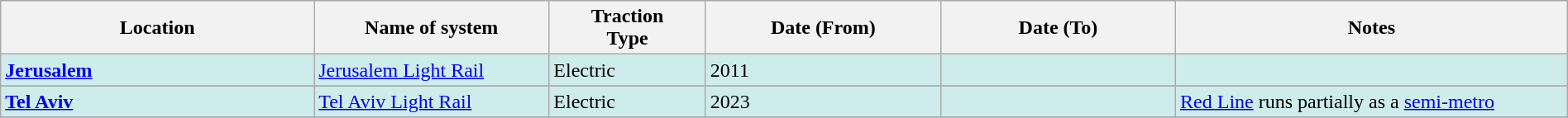<table class="wikitable" width=100%>
<tr>
<th width=20%>Location</th>
<th width=15%>Name of system</th>
<th width=10%>Traction<br>Type</th>
<th width=15%>Date (From)</th>
<th width=15%>Date (To)</th>
<th width=25%>Notes</th>
</tr>
<tr style="background:#CFECEC">
<td><strong><a href='#'>Jerusalem</a></strong></td>
<td><a href='#'>Jerusalem Light Rail</a></td>
<td>Electric</td>
<td>2011</td>
<td></td>
<td></td>
</tr>
<tr>
</tr>
<tr style="background:#CFECEC">
<td><strong><a href='#'>Tel Aviv</a></strong></td>
<td><a href='#'>Tel Aviv Light Rail</a></td>
<td>Electric</td>
<td>2023</td>
<td></td>
<td><a href='#'>Red Line</a> runs partially as a <a href='#'>semi-metro</a></td>
</tr>
<tr>
</tr>
</table>
